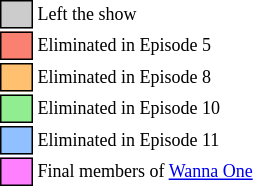<table class="toccolours" style="font-size: 75%; white-space: nowrap;">
<tr>
<td style="background:#CCCCCC; border: 1px solid black;">      </td>
<td>Left the show</td>
</tr>
<tr>
<td style="background:salmon; border: 1px solid black;">      </td>
<td>Eliminated in Episode 5</td>
</tr>
<tr>
<td style="background:#FFC06F; border: 1px solid black;">      </td>
<td>Eliminated in Episode 8</td>
</tr>
<tr>
<td style="background:#90EE90; border: 1px solid black;">      </td>
<td>Eliminated in Episode 10</td>
</tr>
<tr>
<td style="background:#90C0FF; border: 1px solid black;">      </td>
<td>Eliminated in Episode 11</td>
</tr>
<tr>
<td style="background:#FF80FF; border: 1px solid black;">      </td>
<td>Final members of <a href='#'>Wanna One</a></td>
</tr>
</table>
